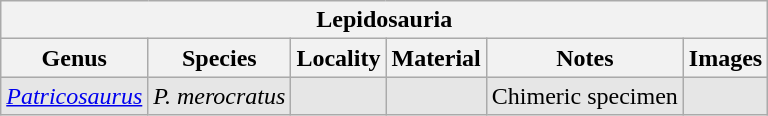<table class="wikitable">
<tr>
<th colspan="6">Lepidosauria</th>
</tr>
<tr>
<th>Genus</th>
<th>Species</th>
<th>Locality</th>
<th>Material</th>
<th>Notes</th>
<th>Images</th>
</tr>
<tr>
<td style="background:#E6E6E6;"><em><a href='#'>Patricosaurus</a></em></td>
<td style="background:#E6E6E6;"><em>P. merocratus</em></td>
<td style="background:#E6E6E6;"></td>
<td style="background:#E6E6E6;"></td>
<td style="background:#E6E6E6;">Chimeric specimen</td>
<td style="background:#E6E6E6;"></td>
</tr>
</table>
